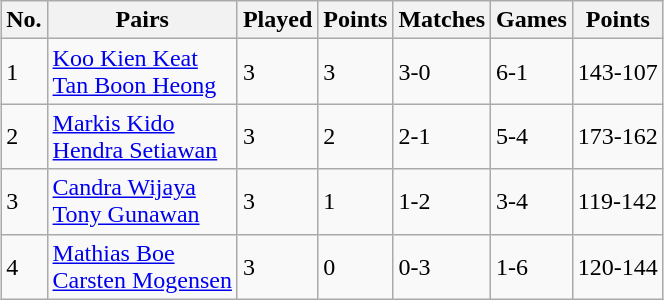<table class=wikitable style="margin:auto;">
<tr>
<th>No.</th>
<th>Pairs</th>
<th>Played</th>
<th>Points</th>
<th>Matches</th>
<th>Games</th>
<th>Points</th>
</tr>
<tr>
<td>1</td>
<td> <a href='#'>Koo Kien Keat</a> <br>  <a href='#'>Tan Boon Heong</a></td>
<td>3</td>
<td>3</td>
<td>3-0</td>
<td>6-1</td>
<td>143-107</td>
</tr>
<tr>
<td>2</td>
<td> <a href='#'>Markis Kido</a> <br>  <a href='#'>Hendra Setiawan</a></td>
<td>3</td>
<td>2</td>
<td>2-1</td>
<td>5-4</td>
<td>173-162</td>
</tr>
<tr>
<td>3</td>
<td> <a href='#'>Candra Wijaya</a> <br>  <a href='#'>Tony Gunawan</a></td>
<td>3</td>
<td>1</td>
<td>1-2</td>
<td>3-4</td>
<td>119-142</td>
</tr>
<tr>
<td>4</td>
<td> <a href='#'>Mathias Boe</a> <br>  <a href='#'>Carsten Mogensen</a></td>
<td>3</td>
<td>0</td>
<td>0-3</td>
<td>1-6</td>
<td>120-144</td>
</tr>
</table>
